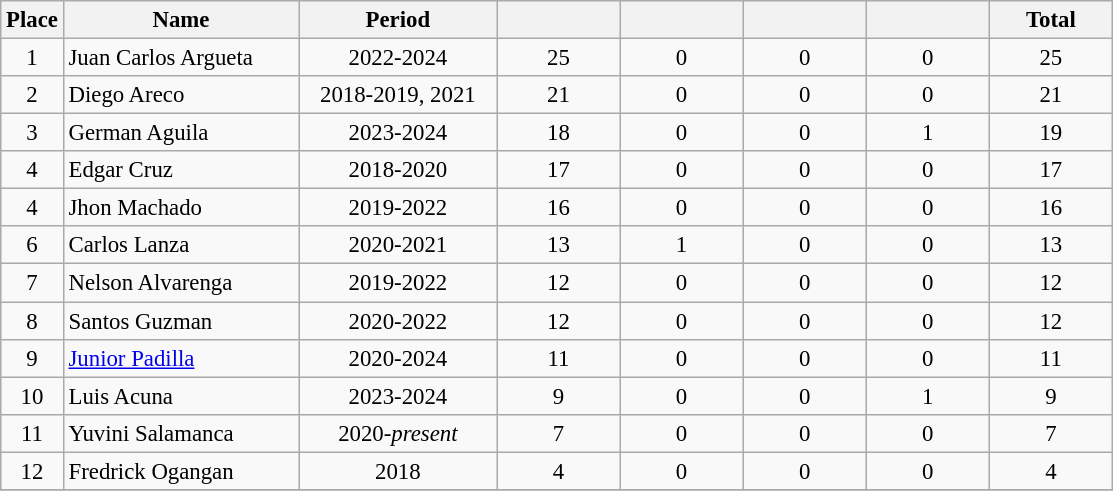<table class="wikitable sortable" style="font-size: 95%; text-align: center;">
<tr>
<th width=30>Place</th>
<th width=150>Name</th>
<th width=125>Period</th>
<th width=75></th>
<th width=75></th>
<th width=75></th>
<th width=75></th>
<th width=75><strong>Total</strong></th>
</tr>
<tr>
<td>1</td>
<td align="left"> Juan Carlos Argueta</td>
<td>2022-2024</td>
<td>25</td>
<td>0</td>
<td>0</td>
<td>0</td>
<td>25</td>
</tr>
<tr>
<td>2</td>
<td align="left"> Diego Areco</td>
<td>2018-2019, 2021</td>
<td>21</td>
<td>0</td>
<td>0</td>
<td>0</td>
<td>21</td>
</tr>
<tr>
<td>3</td>
<td align="left"> German Aguila</td>
<td>2023-2024</td>
<td>18</td>
<td>0</td>
<td>0</td>
<td>1</td>
<td>19</td>
</tr>
<tr>
<td>4</td>
<td align="left"> Edgar Cruz</td>
<td>2018-2020</td>
<td>17</td>
<td>0</td>
<td>0</td>
<td>0</td>
<td>17</td>
</tr>
<tr>
<td>4</td>
<td align="left"> Jhon Machado</td>
<td>2019-2022</td>
<td>16</td>
<td>0</td>
<td>0</td>
<td>0</td>
<td>16</td>
</tr>
<tr>
<td>6</td>
<td align="left"> Carlos Lanza</td>
<td>2020-2021</td>
<td>13</td>
<td>1</td>
<td>0</td>
<td>0</td>
<td>13</td>
</tr>
<tr>
<td>7</td>
<td align="left"> Nelson Alvarenga</td>
<td>2019-2022</td>
<td>12</td>
<td>0</td>
<td>0</td>
<td>0</td>
<td>12</td>
</tr>
<tr>
<td>8</td>
<td align="left"> Santos Guzman</td>
<td>2020-2022</td>
<td>12</td>
<td>0</td>
<td>0</td>
<td>0</td>
<td>12</td>
</tr>
<tr>
<td>9</td>
<td align="left"> <a href='#'>Junior Padilla</a></td>
<td>2020-2024</td>
<td>11</td>
<td>0</td>
<td>0</td>
<td>0</td>
<td>11</td>
</tr>
<tr>
<td>10</td>
<td align="left"> Luis Acuna</td>
<td>2023-2024</td>
<td>9</td>
<td>0</td>
<td>0</td>
<td>1</td>
<td>9</td>
</tr>
<tr>
<td>11</td>
<td align="left"> Yuvini Salamanca</td>
<td>2020-<em>present</em></td>
<td>7</td>
<td>0</td>
<td>0</td>
<td>0</td>
<td>7</td>
</tr>
<tr>
<td>12</td>
<td align="left"> Fredrick Ogangan</td>
<td>2018</td>
<td>4</td>
<td>0</td>
<td>0</td>
<td>0</td>
<td>4</td>
</tr>
<tr>
</tr>
</table>
